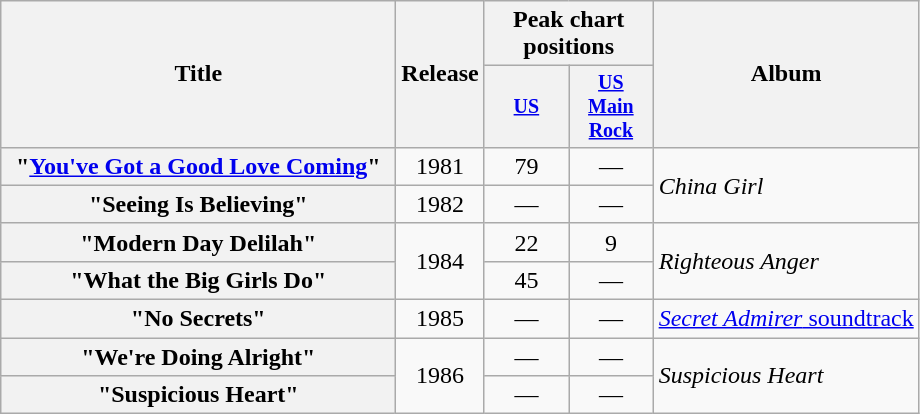<table class="wikitable plainrowheaders" style="text-align:center;">
<tr>
<th rowspan="2" style="width:16em;">Title</th>
<th rowspan="2">Release</th>
<th colspan="2">Peak chart positions</th>
<th rowspan="2">Album</th>
</tr>
<tr style="font-size:smaller;">
<th width="50"><a href='#'>US</a><br></th>
<th width="50"><a href='#'>US Main Rock</a><br></th>
</tr>
<tr>
<th scope="row">"<a href='#'>You've Got a Good Love Coming</a>"</th>
<td>1981</td>
<td>79</td>
<td>—</td>
<td align="left" rowspan="2"><em>China Girl</em></td>
</tr>
<tr>
<th scope="row">"Seeing Is Believing"</th>
<td>1982</td>
<td>—</td>
<td>—</td>
</tr>
<tr>
<th scope="row">"Modern Day Delilah"</th>
<td rowspan="2">1984</td>
<td>22</td>
<td>9</td>
<td align="left" rowspan="2"><em>Righteous Anger</em></td>
</tr>
<tr>
<th scope="row">"What the Big Girls Do"</th>
<td>45</td>
<td>—</td>
</tr>
<tr>
<th scope="row">"No Secrets"</th>
<td>1985</td>
<td>—</td>
<td>—</td>
<td align="left"><a href='#'><em>Secret Admirer</em> soundtrack</a></td>
</tr>
<tr>
<th scope="row">"We're Doing Alright"</th>
<td rowspan="2">1986</td>
<td>—</td>
<td>—</td>
<td align="left" rowspan="2"><em>Suspicious Heart</em></td>
</tr>
<tr>
<th scope="row">"Suspicious Heart"</th>
<td>—</td>
<td>—</td>
</tr>
</table>
